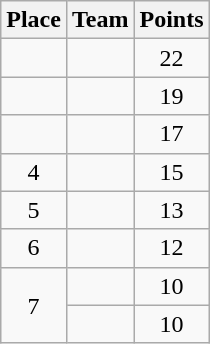<table class="wikitable" style="text-align:center; padding-bottom:0;">
<tr>
<th>Place</th>
<th style="text-align:left;">Team</th>
<th>Points</th>
</tr>
<tr>
<td></td>
<td align=left></td>
<td>22</td>
</tr>
<tr>
<td></td>
<td align=left></td>
<td>19</td>
</tr>
<tr>
<td></td>
<td align=left></td>
<td>17</td>
</tr>
<tr>
<td>4</td>
<td align=left></td>
<td>15</td>
</tr>
<tr>
<td>5</td>
<td align=left></td>
<td>13</td>
</tr>
<tr>
<td>6</td>
<td align=left></td>
<td>12</td>
</tr>
<tr>
<td rowspan=2>7</td>
<td align=left></td>
<td>10</td>
</tr>
<tr>
<td align=left></td>
<td>10</td>
</tr>
</table>
